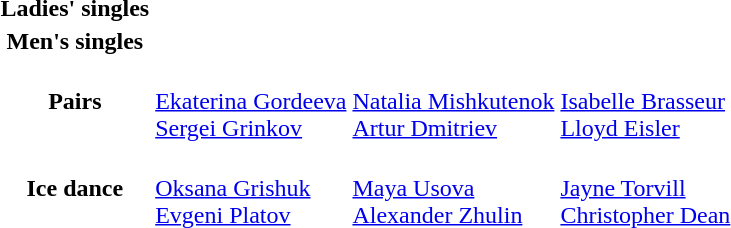<table>
<tr>
<th scope="row">Ladies' singles<br></th>
<td></td>
<td></td>
<td></td>
</tr>
<tr>
<th scope="row">Men's singles<br></th>
<td></td>
<td></td>
<td></td>
</tr>
<tr>
<th scope="row">Pairs<br></th>
<td> <br> <a href='#'>Ekaterina Gordeeva</a><br><a href='#'>Sergei Grinkov</a></td>
<td> <br> <a href='#'>Natalia Mishkutenok</a><br><a href='#'>Artur Dmitriev</a></td>
<td> <br> <a href='#'>Isabelle Brasseur</a><br><a href='#'>Lloyd Eisler</a></td>
</tr>
<tr>
<th scope="row">Ice dance<br></th>
<td> <br>  <a href='#'>Oksana Grishuk</a><br><a href='#'>Evgeni Platov</a></td>
<td> <br>  <a href='#'>Maya Usova</a><br><a href='#'>Alexander Zhulin</a></td>
<td> <br>  <a href='#'>Jayne Torvill</a><br><a href='#'>Christopher Dean</a></td>
</tr>
<tr>
</tr>
</table>
